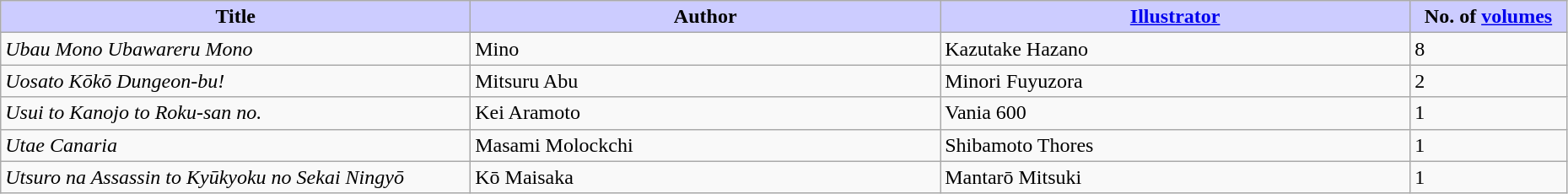<table class="wikitable" style="width: 98%;">
<tr>
<th width=30% style="background:#ccf;">Title</th>
<th width=30% style="background:#ccf;">Author</th>
<th width=30% style="background:#ccf;"><a href='#'>Illustrator</a></th>
<th width=10% style="background:#ccf;">No. of <a href='#'>volumes</a></th>
</tr>
<tr>
<td><em>Ubau Mono Ubawareru Mono</em></td>
<td>Mino</td>
<td>Kazutake Hazano</td>
<td>8</td>
</tr>
<tr>
<td><em>Uosato Kōkō Dungeon-bu!</em></td>
<td>Mitsuru Abu</td>
<td>Minori Fuyuzora</td>
<td>2</td>
</tr>
<tr>
<td><em>Usui to Kanojo to Roku-san no.</em></td>
<td>Kei Aramoto</td>
<td>Vania 600</td>
<td>1</td>
</tr>
<tr>
<td><em>Utae Canaria</em></td>
<td>Masami Molockchi</td>
<td>Shibamoto Thores</td>
<td>1</td>
</tr>
<tr>
<td><em>Utsuro na Assassin to Kyūkyoku no Sekai Ningyō</em></td>
<td>Kō Maisaka</td>
<td>Mantarō Mitsuki</td>
<td>1</td>
</tr>
</table>
